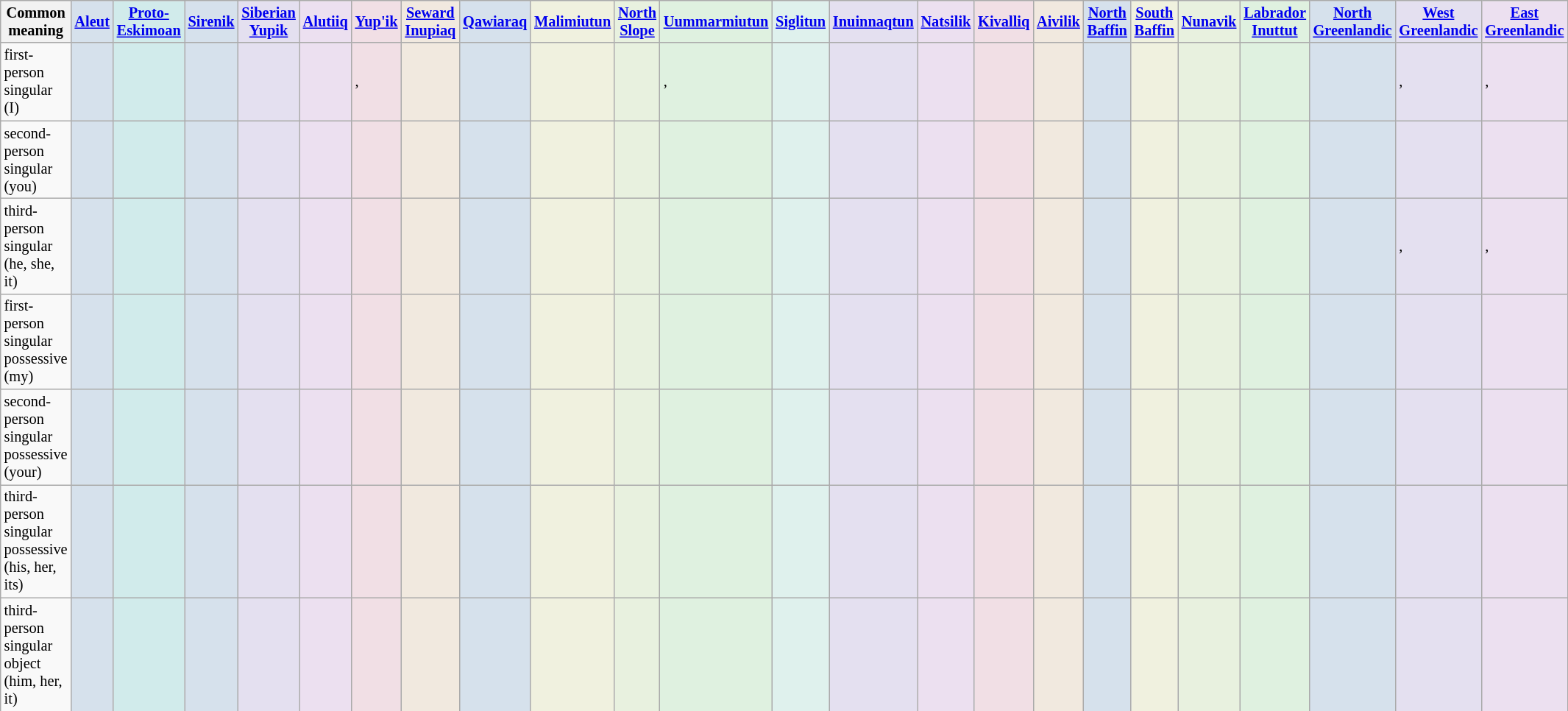<table class="wikitable" style="font-size: 85%">
<tr>
<th>Common meaning</th>
<th style="background-color: #d6e1ec"><a href='#'>Aleut</a></th>
<th style="background-color: #d1ebeb"><a href='#'>Proto-Eskimoan</a></th>
<th style="background-color: #d6e1ec"><a href='#'>Sirenik</a></th>
<th style="background-color: #e4e0f0"><a href='#'>Siberian Yupik</a></th>
<th style="background-color: #ece0f0"><a href='#'>Alutiiq</a></th>
<th style="background-color: #f1dfe5"><a href='#'>Yup'ik</a></th>
<th style="background-color: #f1e9df"><a href='#'>Seward Inupiaq</a></th>
<th style="background-color: #d6e1ec"><a href='#'>Qawiaraq</a></th>
<th style="background-color: #f0f1df"><a href='#'>Malimiutun</a></th>
<th style="background-color: #e8f1df"><a href='#'>North Slope</a></th>
<th style="background-color: #dff1e0"><a href='#'>Uummarmiutun</a></th>
<th style="background-color: #dff1ed"><a href='#'>Siglitun</a></th>
<th style="background-color: #e4e0f0"><a href='#'>Inuinnaqtun</a></th>
<th style="background-color: #ece0f0"><a href='#'>Natsilik</a></th>
<th style="background-color: #f1dfe5"><a href='#'>Kivalliq</a></th>
<th style="background-color: #f1e9df"><a href='#'>Aivilik</a></th>
<th style="background-color: #d6e1ec"><a href='#'>North Baffin</a></th>
<th style="background-color: #f0f1df"><a href='#'>South Baffin</a></th>
<th style="background-color: #e8f1df"><a href='#'>Nunavik</a></th>
<th style="background-color: #dff1e0"><a href='#'>Labrador Inuttut</a></th>
<th style="background-color: #d6e1ec"><a href='#'>North Greenlandic</a></th>
<th style="background-color: #e4e0f0"><a href='#'>West Greenlandic</a></th>
<th style="background-color: #ece0f0"><a href='#'>East Greenlandic</a></th>
</tr>
<tr>
<td>first-person singular (I)</td>
<td style="background-color: #d6e1ec"></td>
<td style="background-color: #d1ebeb"> </td>
<td style="background-color: #d6e1ec"></td>
<td style="background-color: #e4e0f0"></td>
<td style="background-color: #ece0f0"></td>
<td style="background-color: #f1dfe5">, </td>
<td style="background-color: #f1e9df"></td>
<td style="background-color: #d6e1ec"></td>
<td style="background-color: #f0f1df"></td>
<td style="background-color: #e8f1df"></td>
<td style="background-color: #dff1e0">, </td>
<td style="background-color: #dff1ed"></td>
<td style="background-color: #e4e0f0"></td>
<td style="background-color: #ece0f0"></td>
<td style="background-color: #f1dfe5"></td>
<td style="background-color: #f1e9df"></td>
<td style="background-color: #d6e1ec"></td>
<td style="background-color: #f0f1df"></td>
<td style="background-color: #e8f1df"></td>
<td style="background-color: #dff1e0"></td>
<td style="background-color: #d6e1ec"></td>
<td style="background-color: #e4e0f0">, </td>
<td style="background-color: #ece0f0">, </td>
</tr>
<tr>
<td>second-person singular (you)</td>
<td style="background-color: #d6e1ec"></td>
<td style="background-color: #d1ebeb"></td>
<td style="background-color: #d6e1ec"></td>
<td style="background-color: #e4e0f0"></td>
<td style="background-color: #ece0f0"></td>
<td style="background-color: #f1dfe5"></td>
<td style="background-color: #f1e9df"></td>
<td style="background-color: #d6e1ec"></td>
<td style="background-color: #f0f1df"></td>
<td style="background-color: #e8f1df"></td>
<td style="background-color: #dff1e0"></td>
<td style="background-color: #dff1ed"></td>
<td style="background-color: #e4e0f0"></td>
<td style="background-color: #ece0f0"></td>
<td style="background-color: #f1dfe5"></td>
<td style="background-color: #f1e9df"></td>
<td style="background-color: #d6e1ec"></td>
<td style="background-color: #f0f1df"></td>
<td style="background-color: #e8f1df"></td>
<td style="background-color: #dff1e0"></td>
<td style="background-color: #d6e1ec"></td>
<td style="background-color: #e4e0f0"></td>
<td style="background-color: #ece0f0"></td>
</tr>
<tr>
<td>third-person singular (he, she, it)</td>
<td style="background-color: #d6e1ec"></td>
<td style="background-color: #d1ebeb"></td>
<td style="background-color: #d6e1ec"></td>
<td style="background-color: #e4e0f0"></td>
<td style="background-color: #ece0f0"></td>
<td style="background-color: #f1dfe5"></td>
<td style="background-color: #f1e9df"></td>
<td style="background-color: #d6e1ec"></td>
<td style="background-color: #f0f1df"></td>
<td style="background-color: #e8f1df"></td>
<td style="background-color: #dff1e0"></td>
<td style="background-color: #dff1ed"></td>
<td style="background-color: #e4e0f0"></td>
<td style="background-color: #ece0f0"></td>
<td style="background-color: #f1dfe5"></td>
<td style="background-color: #f1e9df"></td>
<td style="background-color: #d6e1ec"></td>
<td style="background-color: #f0f1df"></td>
<td style="background-color: #e8f1df"></td>
<td style="background-color: #dff1e0"></td>
<td style="background-color: #d6e1ec"></td>
<td style="background-color: #e4e0f0">, </td>
<td style="background-color: #ece0f0">, </td>
</tr>
<tr>
<td>first-person singular possessive (my)</td>
<td style="background-color: #d6e1ec"></td>
<td style="background-color: #d1ebeb"></td>
<td style="background-color: #d6e1ec"></td>
<td style="background-color: #e4e0f0"></td>
<td style="background-color: #ece0f0"></td>
<td style="background-color: #f1dfe5"></td>
<td style="background-color: #f1e9df"></td>
<td style="background-color: #d6e1ec"></td>
<td style="background-color: #f0f1df"></td>
<td style="background-color: #e8f1df"></td>
<td style="background-color: #dff1e0"></td>
<td style="background-color: #dff1ed"></td>
<td style="background-color: #e4e0f0"></td>
<td style="background-color: #ece0f0"></td>
<td style="background-color: #f1dfe5"></td>
<td style="background-color: #f1e9df"></td>
<td style="background-color: #d6e1ec"></td>
<td style="background-color: #f0f1df"></td>
<td style="background-color: #e8f1df"></td>
<td style="background-color: #dff1e0"></td>
<td style="background-color: #d6e1ec"></td>
<td style="background-color: #e4e0f0"></td>
<td style="background-color: #ece0f0"></td>
</tr>
<tr>
<td>second-person singular possessive (your)</td>
<td style="background-color: #d6e1ec"></td>
<td style="background-color: #d1ebeb"></td>
<td style="background-color: #d6e1ec"></td>
<td style="background-color: #e4e0f0"></td>
<td style="background-color: #ece0f0"></td>
<td style="background-color: #f1dfe5"></td>
<td style="background-color: #f1e9df"></td>
<td style="background-color: #d6e1ec"></td>
<td style="background-color: #f0f1df"></td>
<td style="background-color: #e8f1df"></td>
<td style="background-color: #dff1e0"></td>
<td style="background-color: #dff1ed"></td>
<td style="background-color: #e4e0f0"></td>
<td style="background-color: #ece0f0"></td>
<td style="background-color: #f1dfe5"></td>
<td style="background-color: #f1e9df"></td>
<td style="background-color: #d6e1ec"></td>
<td style="background-color: #f0f1df"></td>
<td style="background-color: #e8f1df"></td>
<td style="background-color: #dff1e0"></td>
<td style="background-color: #d6e1ec"></td>
<td style="background-color: #e4e0f0"></td>
<td style="background-color: #ece0f0"></td>
</tr>
<tr>
<td>third-person singular possessive (his, her, its)</td>
<td style="background-color: #d6e1ec"></td>
<td style="background-color: #d1ebeb"></td>
<td style="background-color: #d6e1ec"></td>
<td style="background-color: #e4e0f0"></td>
<td style="background-color: #ece0f0"></td>
<td style="background-color: #f1dfe5"></td>
<td style="background-color: #f1e9df"></td>
<td style="background-color: #d6e1ec"></td>
<td style="background-color: #f0f1df"></td>
<td style="background-color: #e8f1df"></td>
<td style="background-color: #dff1e0"></td>
<td style="background-color: #dff1ed"></td>
<td style="background-color: #e4e0f0"></td>
<td style="background-color: #ece0f0"></td>
<td style="background-color: #f1dfe5"></td>
<td style="background-color: #f1e9df"></td>
<td style="background-color: #d6e1ec"></td>
<td style="background-color: #f0f1df"></td>
<td style="background-color: #e8f1df"></td>
<td style="background-color: #dff1e0"></td>
<td style="background-color: #d6e1ec"></td>
<td style="background-color: #e4e0f0"></td>
<td style="background-color: #ece0f0"></td>
</tr>
<tr>
<td>third-person singular object (him, her, it)</td>
<td style="background-color: #d6e1ec"></td>
<td style="background-color: #d1ebeb"></td>
<td style="background-color: #d6e1ec"></td>
<td style="background-color: #e4e0f0"></td>
<td style="background-color: #ece0f0"></td>
<td style="background-color: #f1dfe5"></td>
<td style="background-color: #f1e9df"></td>
<td style="background-color: #d6e1ec"></td>
<td style="background-color: #f0f1df"></td>
<td style="background-color: #e8f1df"></td>
<td style="background-color: #dff1e0"></td>
<td style="background-color: #dff1ed"></td>
<td style="background-color: #e4e0f0"></td>
<td style="background-color: #ece0f0"></td>
<td style="background-color: #f1dfe5"></td>
<td style="background-color: #f1e9df"></td>
<td style="background-color: #d6e1ec"></td>
<td style="background-color: #f0f1df"></td>
<td style="background-color: #e8f1df"></td>
<td style="background-color: #dff1e0"></td>
<td style="background-color: #d6e1ec"></td>
<td style="background-color: #e4e0f0"></td>
<td style="background-color: #ece0f0"></td>
</tr>
</table>
